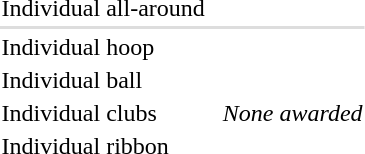<table>
<tr>
<td>Individual all-around<br></td>
<td></td>
<td></td>
<td></td>
</tr>
<tr bgcolor=#DDDDDD>
<td colspan=7></td>
</tr>
<tr>
<td rowspan="2">Individual hoop<br></td>
<td rowspan="2"></td>
<td rowspan="2"></td>
<td></td>
</tr>
<tr>
<td></td>
</tr>
<tr>
<td>Individual ball<br></td>
<td></td>
<td></td>
<td></td>
</tr>
<tr>
<td rowspan="2">Individual clubs<br></td>
<td rowspan="2"></td>
<td></td>
<td rowspan="2"><em>None awarded</em></td>
</tr>
<tr>
<td></td>
</tr>
<tr>
<td>Individual ribbon<br></td>
<td></td>
<td></td>
<td></td>
</tr>
</table>
